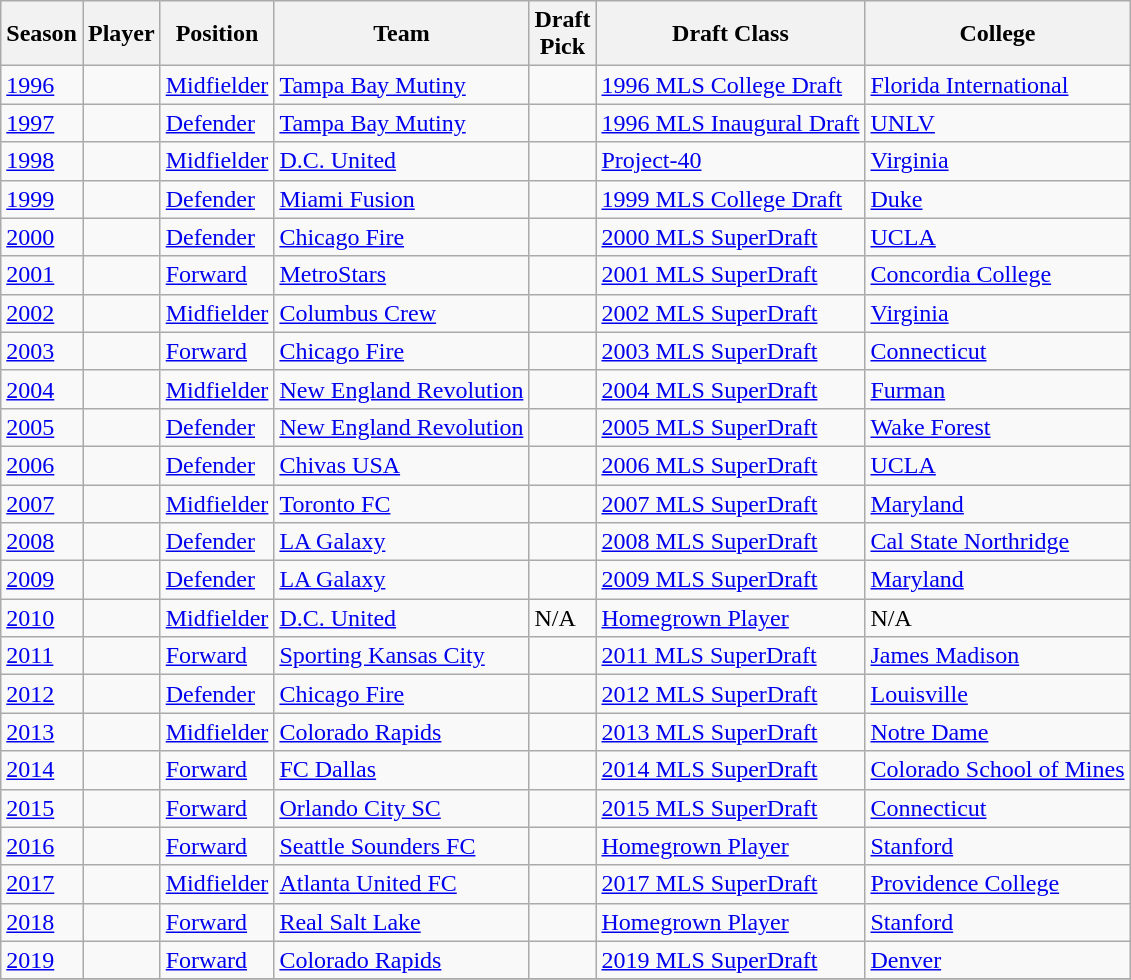<table class="wikitable sortable">
<tr>
<th>Season</th>
<th>Player</th>
<th>Position</th>
<th>Team</th>
<th>Draft <br> Pick</th>
<th>Draft Class</th>
<th>College</th>
</tr>
<tr>
<td><a href='#'>1996</a></td>
<td> </td>
<td><a href='#'>Midfielder</a></td>
<td><a href='#'>Tampa Bay Mutiny</a></td>
<td></td>
<td><a href='#'>1996 MLS College Draft</a></td>
<td><a href='#'>Florida International</a></td>
</tr>
<tr>
<td><a href='#'>1997</a></td>
<td> </td>
<td><a href='#'>Defender</a></td>
<td><a href='#'>Tampa Bay Mutiny</a></td>
<td></td>
<td><a href='#'>1996 MLS Inaugural Draft</a></td>
<td><a href='#'>UNLV</a></td>
</tr>
<tr>
<td><a href='#'>1998</a></td>
<td> </td>
<td><a href='#'>Midfielder</a></td>
<td><a href='#'>D.C. United</a></td>
<td></td>
<td><a href='#'>Project-40</a></td>
<td><a href='#'>Virginia</a></td>
</tr>
<tr>
<td><a href='#'>1999</a></td>
<td> </td>
<td><a href='#'>Defender</a></td>
<td><a href='#'>Miami Fusion</a></td>
<td></td>
<td><a href='#'>1999 MLS College Draft</a></td>
<td><a href='#'>Duke</a></td>
</tr>
<tr>
<td><a href='#'>2000</a></td>
<td> </td>
<td><a href='#'>Defender</a></td>
<td><a href='#'>Chicago Fire</a></td>
<td></td>
<td><a href='#'>2000 MLS SuperDraft</a></td>
<td><a href='#'>UCLA</a></td>
</tr>
<tr>
<td><a href='#'>2001</a></td>
<td> </td>
<td><a href='#'>Forward</a></td>
<td><a href='#'>MetroStars</a></td>
<td></td>
<td><a href='#'>2001 MLS SuperDraft</a></td>
<td><a href='#'>Concordia College</a></td>
</tr>
<tr>
<td><a href='#'>2002</a></td>
<td> </td>
<td><a href='#'>Midfielder</a></td>
<td><a href='#'>Columbus Crew</a></td>
<td></td>
<td><a href='#'>2002 MLS SuperDraft</a></td>
<td><a href='#'>Virginia</a></td>
</tr>
<tr>
<td><a href='#'>2003</a></td>
<td> </td>
<td><a href='#'>Forward</a></td>
<td><a href='#'>Chicago Fire</a></td>
<td></td>
<td><a href='#'>2003 MLS SuperDraft</a></td>
<td><a href='#'>Connecticut</a></td>
</tr>
<tr>
<td><a href='#'>2004</a></td>
<td> </td>
<td><a href='#'>Midfielder</a></td>
<td><a href='#'>New England Revolution</a></td>
<td></td>
<td><a href='#'>2004 MLS SuperDraft</a></td>
<td><a href='#'>Furman</a></td>
</tr>
<tr>
<td><a href='#'>2005</a></td>
<td> </td>
<td><a href='#'>Defender</a></td>
<td><a href='#'>New England Revolution</a></td>
<td></td>
<td><a href='#'>2005 MLS SuperDraft</a></td>
<td><a href='#'>Wake Forest</a></td>
</tr>
<tr>
<td><a href='#'>2006</a></td>
<td> </td>
<td><a href='#'>Defender</a></td>
<td><a href='#'>Chivas USA</a></td>
<td></td>
<td><a href='#'>2006 MLS SuperDraft</a></td>
<td><a href='#'>UCLA</a></td>
</tr>
<tr>
<td><a href='#'>2007</a></td>
<td> </td>
<td><a href='#'>Midfielder</a></td>
<td><a href='#'>Toronto FC</a></td>
<td></td>
<td><a href='#'>2007 MLS SuperDraft</a></td>
<td><a href='#'>Maryland</a></td>
</tr>
<tr>
<td><a href='#'>2008</a></td>
<td> </td>
<td><a href='#'>Defender</a></td>
<td><a href='#'>LA Galaxy</a></td>
<td></td>
<td><a href='#'>2008 MLS SuperDraft</a></td>
<td><a href='#'>Cal State Northridge</a></td>
</tr>
<tr>
<td><a href='#'>2009</a></td>
<td> </td>
<td><a href='#'>Defender</a></td>
<td><a href='#'>LA Galaxy</a></td>
<td></td>
<td><a href='#'>2009 MLS SuperDraft</a></td>
<td><a href='#'>Maryland</a></td>
</tr>
<tr>
<td><a href='#'>2010</a></td>
<td> </td>
<td><a href='#'>Midfielder</a></td>
<td><a href='#'>D.C. United</a></td>
<td>N/A</td>
<td><a href='#'>Homegrown Player</a></td>
<td>N/A</td>
</tr>
<tr>
<td><a href='#'>2011</a></td>
<td> </td>
<td><a href='#'>Forward</a></td>
<td><a href='#'>Sporting Kansas City</a></td>
<td></td>
<td><a href='#'>2011 MLS SuperDraft</a></td>
<td><a href='#'>James Madison</a></td>
</tr>
<tr>
<td><a href='#'>2012</a></td>
<td> </td>
<td><a href='#'>Defender</a></td>
<td><a href='#'>Chicago Fire</a></td>
<td></td>
<td><a href='#'>2012 MLS SuperDraft</a></td>
<td><a href='#'>Louisville</a></td>
</tr>
<tr>
<td><a href='#'>2013</a></td>
<td> </td>
<td><a href='#'>Midfielder</a></td>
<td><a href='#'>Colorado Rapids</a></td>
<td></td>
<td><a href='#'>2013 MLS SuperDraft</a></td>
<td><a href='#'>Notre Dame</a></td>
</tr>
<tr>
<td><a href='#'>2014</a></td>
<td> </td>
<td><a href='#'>Forward</a></td>
<td><a href='#'>FC Dallas</a></td>
<td></td>
<td><a href='#'>2014 MLS SuperDraft</a></td>
<td><a href='#'>Colorado School of Mines</a></td>
</tr>
<tr>
<td><a href='#'>2015</a></td>
<td> </td>
<td><a href='#'>Forward</a></td>
<td><a href='#'>Orlando City SC</a></td>
<td></td>
<td><a href='#'>2015 MLS SuperDraft</a></td>
<td><a href='#'>Connecticut</a></td>
</tr>
<tr>
<td><a href='#'>2016</a></td>
<td> </td>
<td><a href='#'>Forward</a></td>
<td><a href='#'>Seattle Sounders FC</a></td>
<td></td>
<td><a href='#'>Homegrown Player</a></td>
<td><a href='#'>Stanford</a></td>
</tr>
<tr>
<td><a href='#'>2017</a></td>
<td> </td>
<td><a href='#'>Midfielder</a></td>
<td><a href='#'>Atlanta United FC</a></td>
<td></td>
<td><a href='#'>2017 MLS SuperDraft</a></td>
<td><a href='#'>Providence College</a></td>
</tr>
<tr>
<td><a href='#'>2018</a></td>
<td> </td>
<td><a href='#'>Forward</a></td>
<td><a href='#'>Real Salt Lake</a></td>
<td></td>
<td><a href='#'>Homegrown Player</a></td>
<td><a href='#'>Stanford</a></td>
</tr>
<tr>
<td><a href='#'>2019</a></td>
<td> </td>
<td><a href='#'>Forward</a></td>
<td><a href='#'>Colorado Rapids</a></td>
<td></td>
<td><a href='#'>2019 MLS SuperDraft</a></td>
<td><a href='#'>Denver</a></td>
</tr>
<tr>
</tr>
</table>
